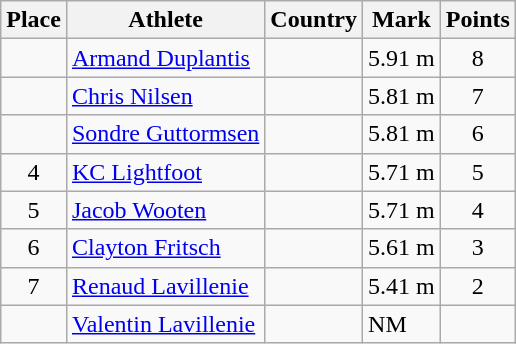<table class="wikitable">
<tr>
<th>Place</th>
<th>Athlete</th>
<th>Country</th>
<th>Mark</th>
<th>Points</th>
</tr>
<tr>
<td align=center></td>
<td><a href='#'>Armand Duplantis</a></td>
<td></td>
<td>5.91 m</td>
<td align=center>8</td>
</tr>
<tr>
<td align=center></td>
<td><a href='#'>Chris Nilsen</a></td>
<td></td>
<td>5.81 m</td>
<td align=center>7</td>
</tr>
<tr>
<td align=center></td>
<td><a href='#'>Sondre Guttormsen</a></td>
<td></td>
<td>5.81 m</td>
<td align=center>6</td>
</tr>
<tr>
<td align=center>4</td>
<td><a href='#'>KC Lightfoot</a></td>
<td></td>
<td>5.71 m</td>
<td align=center>5</td>
</tr>
<tr>
<td align=center>5</td>
<td><a href='#'>Jacob Wooten</a></td>
<td></td>
<td>5.71 m</td>
<td align=center>4</td>
</tr>
<tr>
<td align=center>6</td>
<td><a href='#'>Clayton Fritsch</a></td>
<td></td>
<td>5.61 m</td>
<td align=center>3</td>
</tr>
<tr>
<td align=center>7</td>
<td><a href='#'>Renaud Lavillenie</a></td>
<td></td>
<td>5.41 m</td>
<td align=center>2</td>
</tr>
<tr>
<td align=center></td>
<td><a href='#'>Valentin Lavillenie</a></td>
<td></td>
<td>NM</td>
<td align=center></td>
</tr>
</table>
